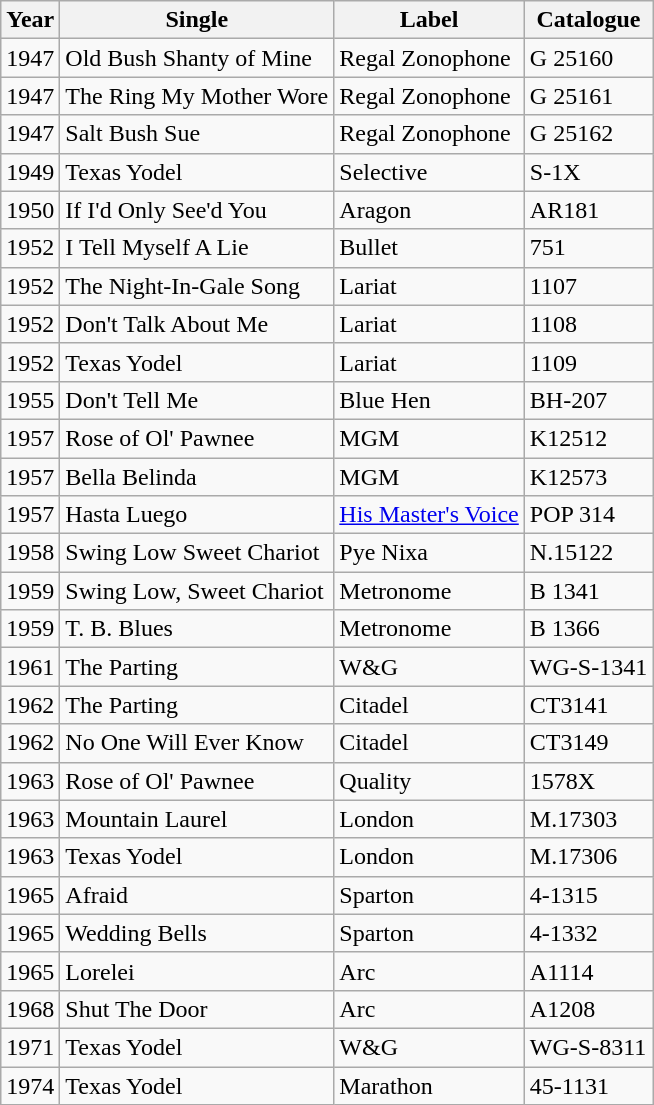<table class="wikitable">
<tr>
<th>Year</th>
<th>Single</th>
<th>Label</th>
<th>Catalogue</th>
</tr>
<tr>
<td>1947</td>
<td>Old Bush Shanty of Mine</td>
<td>Regal Zonophone</td>
<td>G 25160</td>
</tr>
<tr>
<td>1947</td>
<td>The Ring My Mother Wore</td>
<td>Regal Zonophone</td>
<td>G 25161</td>
</tr>
<tr>
<td>1947</td>
<td>Salt Bush Sue</td>
<td>Regal Zonophone</td>
<td>G 25162</td>
</tr>
<tr>
<td>1949</td>
<td>Texas Yodel</td>
<td>Selective</td>
<td>S-1X</td>
</tr>
<tr>
<td>1950</td>
<td>If I'd Only See'd You</td>
<td>Aragon</td>
<td>AR181</td>
</tr>
<tr>
<td>1952</td>
<td>I Tell Myself A Lie</td>
<td>Bullet</td>
<td>751</td>
</tr>
<tr>
<td>1952</td>
<td>The Night-In-Gale Song</td>
<td>Lariat</td>
<td>1107</td>
</tr>
<tr>
<td>1952</td>
<td>Don't Talk About Me</td>
<td>Lariat</td>
<td>1108</td>
</tr>
<tr>
<td>1952</td>
<td>Texas Yodel</td>
<td>Lariat</td>
<td>1109</td>
</tr>
<tr>
<td>1955</td>
<td>Don't Tell Me</td>
<td>Blue Hen</td>
<td>BH-207</td>
</tr>
<tr>
<td>1957</td>
<td>Rose of Ol' Pawnee</td>
<td>MGM</td>
<td>K12512</td>
</tr>
<tr>
<td>1957</td>
<td>Bella Belinda</td>
<td>MGM</td>
<td>K12573</td>
</tr>
<tr>
<td>1957</td>
<td>Hasta Luego</td>
<td><a href='#'>His Master's Voice</a></td>
<td>POP 314</td>
</tr>
<tr>
<td>1958</td>
<td>Swing Low Sweet Chariot</td>
<td>Pye Nixa</td>
<td>N.15122</td>
</tr>
<tr>
<td>1959</td>
<td>Swing Low, Sweet Chariot</td>
<td>Metronome</td>
<td>B 1341</td>
</tr>
<tr>
<td>1959</td>
<td>T. B. Blues</td>
<td>Metronome</td>
<td>B 1366</td>
</tr>
<tr>
<td>1961</td>
<td>The Parting</td>
<td>W&G</td>
<td>WG-S-1341</td>
</tr>
<tr>
<td>1962</td>
<td>The Parting</td>
<td>Citadel</td>
<td>CT3141</td>
</tr>
<tr>
<td>1962</td>
<td>No One Will Ever Know</td>
<td>Citadel</td>
<td>CT3149</td>
</tr>
<tr>
<td>1963</td>
<td>Rose of Ol' Pawnee</td>
<td>Quality</td>
<td>1578X</td>
</tr>
<tr>
<td>1963</td>
<td>Mountain Laurel</td>
<td>London</td>
<td>M.17303</td>
</tr>
<tr>
<td>1963</td>
<td>Texas Yodel</td>
<td>London</td>
<td>M.17306</td>
</tr>
<tr>
<td>1965</td>
<td>Afraid</td>
<td>Sparton</td>
<td>4-1315</td>
</tr>
<tr>
<td>1965</td>
<td>Wedding Bells</td>
<td>Sparton</td>
<td>4-1332</td>
</tr>
<tr>
<td>1965</td>
<td>Lorelei</td>
<td>Arc</td>
<td>A1114</td>
</tr>
<tr>
<td>1968</td>
<td>Shut The Door</td>
<td>Arc</td>
<td>A1208</td>
</tr>
<tr>
<td>1971</td>
<td>Texas Yodel</td>
<td>W&G</td>
<td>WG-S-8311</td>
</tr>
<tr>
<td>1974</td>
<td>Texas Yodel</td>
<td>Marathon</td>
<td>45-1131</td>
</tr>
</table>
